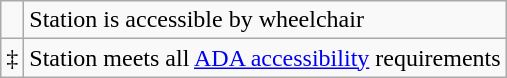<table class="wikitable">
<tr>
<td></td>
<td>Station is accessible by wheelchair</td>
</tr>
<tr>
<td>‡</td>
<td>Station meets all <a href='#'>ADA accessibility</a> requirements</td>
</tr>
</table>
